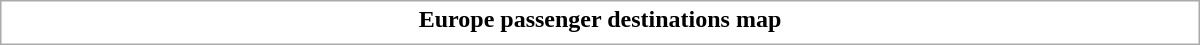<table class="collapsible uncollapsed" style="border:1px #aaa solid; width:50em; margin:0.2em auto">
<tr>
<th>Europe passenger destinations map</th>
</tr>
<tr>
<td></td>
</tr>
</table>
